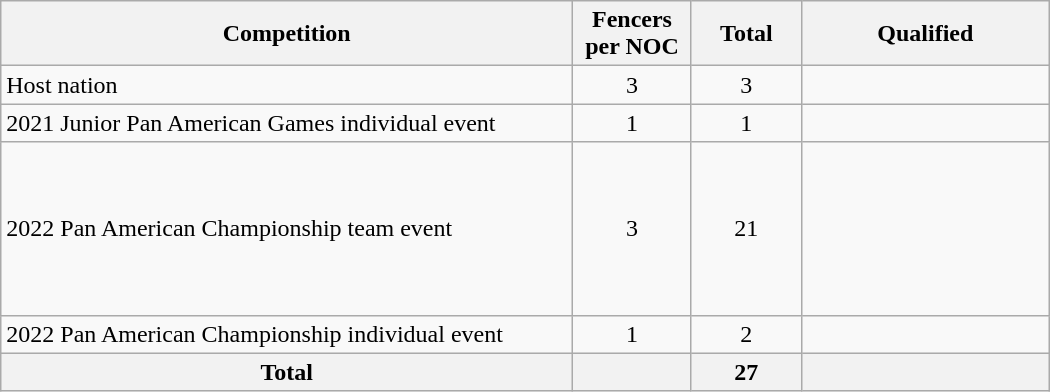<table class = "wikitable" width=700>
<tr>
<th width=500>Competition</th>
<th width=80>Fencers per NOC</th>
<th width=80>Total</th>
<th width=200>Qualified</th>
</tr>
<tr>
<td>Host nation</td>
<td align="center">3</td>
<td align="center">3</td>
<td></td>
</tr>
<tr>
<td>2021 Junior Pan American Games individual event</td>
<td align="center">1</td>
<td align="center">1</td>
<td></td>
</tr>
<tr>
<td>2022 Pan American Championship team event</td>
<td align="center">3</td>
<td align="center">21</td>
<td><br><br><br><br><br><br></td>
</tr>
<tr>
<td>2022 Pan American Championship individual event</td>
<td align="center">1</td>
<td align="center">2</td>
<td><br></td>
</tr>
<tr>
<th>Total</th>
<th></th>
<th>27</th>
<th></th>
</tr>
</table>
